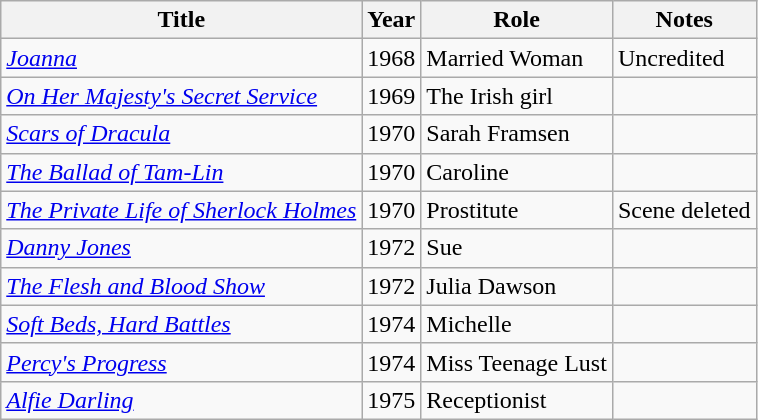<table class="wikitable">
<tr>
<th>Title</th>
<th>Year</th>
<th>Role</th>
<th>Notes</th>
</tr>
<tr>
<td><em><a href='#'>Joanna</a></em></td>
<td>1968</td>
<td>Married Woman</td>
<td>Uncredited</td>
</tr>
<tr>
<td><em><a href='#'>On Her Majesty's Secret Service</a></em></td>
<td>1969</td>
<td>The Irish girl</td>
<td></td>
</tr>
<tr>
<td><em><a href='#'>Scars of Dracula</a></em></td>
<td>1970</td>
<td>Sarah Framsen</td>
<td></td>
</tr>
<tr>
<td><em><a href='#'>The Ballad of Tam-Lin</a></em></td>
<td>1970</td>
<td>Caroline</td>
<td></td>
</tr>
<tr>
<td><em><a href='#'>The Private Life of Sherlock Holmes</a></em></td>
<td>1970</td>
<td>Prostitute</td>
<td>Scene deleted</td>
</tr>
<tr>
<td><em><a href='#'>Danny Jones</a></em></td>
<td>1972</td>
<td>Sue</td>
<td></td>
</tr>
<tr>
<td><em><a href='#'>The Flesh and Blood Show</a></em></td>
<td>1972</td>
<td>Julia Dawson</td>
<td></td>
</tr>
<tr>
<td><em><a href='#'>Soft Beds, Hard Battles</a></em></td>
<td>1974</td>
<td>Michelle</td>
<td></td>
</tr>
<tr>
<td><em><a href='#'>Percy's Progress</a></em></td>
<td>1974</td>
<td>Miss Teenage Lust</td>
<td></td>
</tr>
<tr>
<td><em><a href='#'>Alfie Darling</a></em></td>
<td>1975</td>
<td>Receptionist</td>
<td></td>
</tr>
</table>
